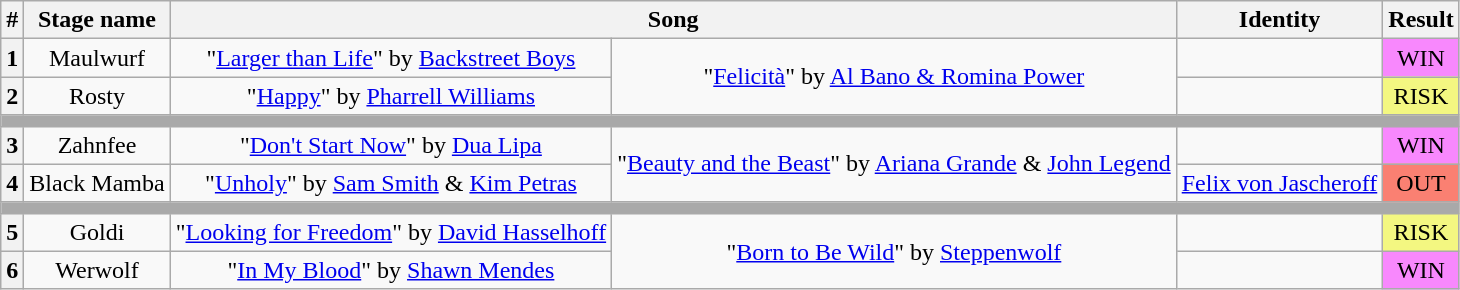<table class="wikitable plainrowheaders" style="text-align: center;">
<tr>
<th>#</th>
<th>Stage name</th>
<th colspan="2">Song</th>
<th>Identity</th>
<th>Result</th>
</tr>
<tr>
<th>1</th>
<td>Maulwurf</td>
<td>"<a href='#'>Larger than Life</a>" by <a href='#'>Backstreet Boys</a></td>
<td rowspan="2">"<a href='#'>Felicità</a>" by <a href='#'>Al Bano & Romina Power</a></td>
<td></td>
<td bgcolor="F888FD">WIN</td>
</tr>
<tr>
<th>2</th>
<td>Rosty</td>
<td>"<a href='#'>Happy</a>" by <a href='#'>Pharrell Williams</a></td>
<td></td>
<td bgcolor="F3F781">RISK</td>
</tr>
<tr>
<td colspan="6" style="background:darkgray"></td>
</tr>
<tr>
<th>3</th>
<td>Zahnfee</td>
<td>"<a href='#'>Don't Start Now</a>" by <a href='#'>Dua Lipa</a></td>
<td rowspan="2">"<a href='#'>Beauty and the Beast</a>" by <a href='#'>Ariana Grande</a> & <a href='#'>John Legend</a></td>
<td></td>
<td bgcolor="F888FD">WIN</td>
</tr>
<tr>
<th>4</th>
<td>Black Mamba</td>
<td>"<a href='#'>Unholy</a>" by <a href='#'>Sam Smith</a> & <a href='#'>Kim Petras</a></td>
<td><a href='#'>Felix von Jascheroff</a></td>
<td bgcolor=salmon>OUT</td>
</tr>
<tr>
<td colspan="6" style="background:darkgray"></td>
</tr>
<tr>
<th>5</th>
<td>Goldi</td>
<td>"<a href='#'>Looking for Freedom</a>" by <a href='#'>David Hasselhoff</a></td>
<td rowspan="2">"<a href='#'>Born to Be Wild</a>" by <a href='#'>Steppenwolf</a></td>
<td></td>
<td bgcolor="F3F781">RISK</td>
</tr>
<tr>
<th>6</th>
<td>Werwolf</td>
<td>"<a href='#'>In My Blood</a>" by <a href='#'>Shawn Mendes</a></td>
<td></td>
<td bgcolor="F888FD">WIN</td>
</tr>
</table>
